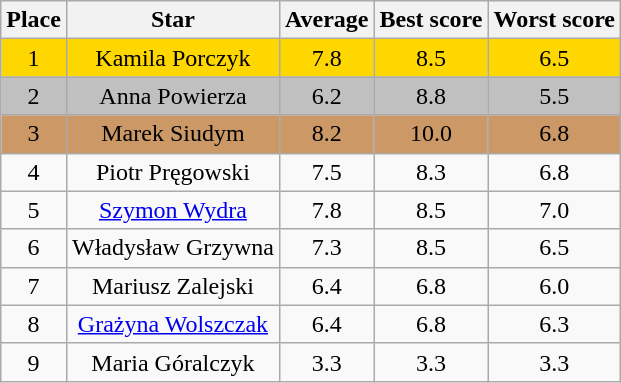<table class="sortable wikitable" style="text-align:center;">
<tr>
<th>Place</th>
<th>Star</th>
<th>Average</th>
<th>Best score</th>
<th>Worst score</th>
</tr>
<tr bgcolor="gold">
<td>1</td>
<td>Kamila Porczyk</td>
<td>7.8</td>
<td>8.5</td>
<td>6.5</td>
</tr>
<tr bgcolor="silver">
<td>2</td>
<td>Anna Powierza</td>
<td>6.2</td>
<td>8.8</td>
<td>5.5</td>
</tr>
<tr bgcolor="#cc9966">
<td>3</td>
<td>Marek Siudym</td>
<td>8.2</td>
<td>10.0</td>
<td>6.8</td>
</tr>
<tr>
<td>4</td>
<td>Piotr Pręgowski</td>
<td>7.5</td>
<td>8.3</td>
<td>6.8</td>
</tr>
<tr>
<td>5</td>
<td><a href='#'>Szymon Wydra</a></td>
<td>7.8</td>
<td>8.5</td>
<td>7.0</td>
</tr>
<tr>
<td>6</td>
<td>Władysław Grzywna</td>
<td>7.3</td>
<td>8.5</td>
<td>6.5</td>
</tr>
<tr>
<td>7</td>
<td>Mariusz Zalejski</td>
<td>6.4</td>
<td>6.8</td>
<td>6.0</td>
</tr>
<tr>
<td>8</td>
<td><a href='#'>Grażyna Wolszczak</a></td>
<td>6.4</td>
<td>6.8</td>
<td>6.3</td>
</tr>
<tr>
<td>9</td>
<td>Maria Góralczyk</td>
<td>3.3</td>
<td>3.3</td>
<td>3.3</td>
</tr>
</table>
